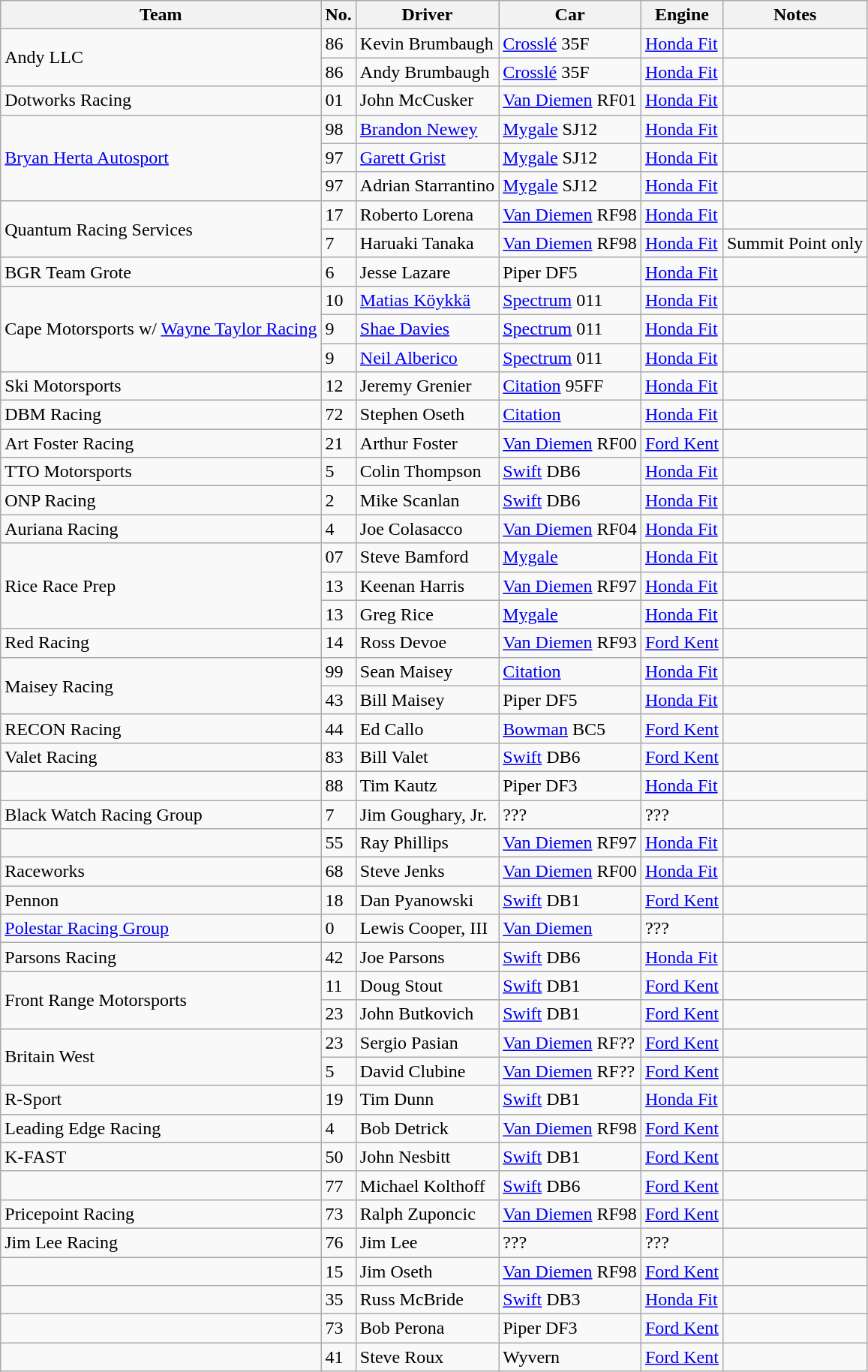<table class="wikitable">
<tr>
<th>Team</th>
<th>No.</th>
<th>Driver</th>
<th>Car</th>
<th>Engine</th>
<th>Notes</th>
</tr>
<tr>
<td rowspan=2> Andy LLC</td>
<td>86</td>
<td> Kevin Brumbaugh</td>
<td><a href='#'>Crosslé</a> 35F</td>
<td><a href='#'>Honda Fit</a></td>
<td></td>
</tr>
<tr>
<td>86</td>
<td> Andy Brumbaugh</td>
<td><a href='#'>Crosslé</a> 35F</td>
<td><a href='#'>Honda Fit</a></td>
<td></td>
</tr>
<tr>
<td> Dotworks Racing</td>
<td>01</td>
<td> John McCusker</td>
<td><a href='#'>Van Diemen</a> RF01</td>
<td><a href='#'>Honda Fit</a></td>
<td></td>
</tr>
<tr>
<td rowspan=3> <a href='#'>Bryan Herta Autosport</a></td>
<td>98</td>
<td> <a href='#'>Brandon Newey</a></td>
<td><a href='#'>Mygale</a> SJ12</td>
<td><a href='#'>Honda Fit</a></td>
<td></td>
</tr>
<tr>
<td>97</td>
<td> <a href='#'>Garett Grist</a></td>
<td><a href='#'>Mygale</a> SJ12</td>
<td><a href='#'>Honda Fit</a></td>
<td></td>
</tr>
<tr>
<td>97</td>
<td> Adrian Starrantino</td>
<td><a href='#'>Mygale</a> SJ12</td>
<td><a href='#'>Honda Fit</a></td>
<td></td>
</tr>
<tr>
<td rowspan=2> Quantum Racing Services</td>
<td>17</td>
<td> Roberto Lorena</td>
<td><a href='#'>Van Diemen</a> RF98</td>
<td><a href='#'>Honda Fit</a></td>
<td></td>
</tr>
<tr>
<td>7</td>
<td> Haruaki Tanaka</td>
<td><a href='#'>Van Diemen</a> RF98</td>
<td><a href='#'>Honda Fit</a></td>
<td>Summit Point only</td>
</tr>
<tr>
<td> BGR Team Grote</td>
<td>6</td>
<td> Jesse Lazare</td>
<td>Piper DF5</td>
<td><a href='#'>Honda Fit</a></td>
<td></td>
</tr>
<tr>
<td rowspan=3> Cape Motorsports w/ <a href='#'>Wayne Taylor Racing</a></td>
<td>10</td>
<td> <a href='#'>Matias Köykkä</a></td>
<td><a href='#'>Spectrum</a> 011</td>
<td><a href='#'>Honda Fit</a></td>
<td></td>
</tr>
<tr>
<td>9</td>
<td> <a href='#'>Shae Davies</a></td>
<td><a href='#'>Spectrum</a> 011</td>
<td><a href='#'>Honda Fit</a></td>
<td></td>
</tr>
<tr>
<td>9</td>
<td> <a href='#'>Neil Alberico</a></td>
<td><a href='#'>Spectrum</a> 011</td>
<td><a href='#'>Honda Fit</a></td>
<td></td>
</tr>
<tr>
<td> Ski Motorsports</td>
<td>12</td>
<td> Jeremy Grenier</td>
<td><a href='#'>Citation</a> 95FF</td>
<td><a href='#'>Honda Fit</a></td>
<td></td>
</tr>
<tr>
<td> DBM Racing</td>
<td>72</td>
<td> Stephen Oseth</td>
<td><a href='#'>Citation</a></td>
<td><a href='#'>Honda Fit</a></td>
<td></td>
</tr>
<tr>
<td> Art Foster Racing</td>
<td>21</td>
<td> Arthur Foster</td>
<td><a href='#'>Van Diemen</a> RF00</td>
<td><a href='#'>Ford Kent</a></td>
<td></td>
</tr>
<tr>
<td> TTO Motorsports</td>
<td>5</td>
<td> Colin Thompson</td>
<td><a href='#'>Swift</a> DB6</td>
<td><a href='#'>Honda Fit</a></td>
<td></td>
</tr>
<tr>
<td> ONP Racing</td>
<td>2</td>
<td> Mike Scanlan</td>
<td><a href='#'>Swift</a> DB6</td>
<td><a href='#'>Honda Fit</a></td>
<td></td>
</tr>
<tr>
<td> Auriana Racing</td>
<td>4</td>
<td> Joe Colasacco</td>
<td><a href='#'>Van Diemen</a> RF04</td>
<td><a href='#'>Honda Fit</a></td>
<td></td>
</tr>
<tr>
<td rowspan=3> Rice Race Prep</td>
<td>07</td>
<td> Steve Bamford</td>
<td><a href='#'>Mygale</a></td>
<td><a href='#'>Honda Fit</a></td>
<td></td>
</tr>
<tr>
<td>13</td>
<td> Keenan Harris</td>
<td><a href='#'>Van Diemen</a> RF97</td>
<td><a href='#'>Honda Fit</a></td>
<td></td>
</tr>
<tr>
<td>13</td>
<td> Greg Rice</td>
<td><a href='#'>Mygale</a></td>
<td><a href='#'>Honda Fit</a></td>
<td></td>
</tr>
<tr>
<td> Red Racing</td>
<td>14</td>
<td> Ross Devoe</td>
<td><a href='#'>Van Diemen</a> RF93</td>
<td><a href='#'>Ford Kent</a></td>
<td></td>
</tr>
<tr>
<td rowspan=2> Maisey Racing</td>
<td>99</td>
<td> Sean Maisey</td>
<td><a href='#'>Citation</a></td>
<td><a href='#'>Honda Fit</a></td>
<td></td>
</tr>
<tr>
<td>43</td>
<td> Bill Maisey</td>
<td>Piper DF5</td>
<td><a href='#'>Honda Fit</a></td>
<td></td>
</tr>
<tr>
<td> RECON Racing</td>
<td>44</td>
<td> Ed Callo</td>
<td><a href='#'>Bowman</a> BC5</td>
<td><a href='#'>Ford Kent</a></td>
<td></td>
</tr>
<tr>
<td> Valet Racing</td>
<td>83</td>
<td> Bill Valet</td>
<td><a href='#'>Swift</a> DB6</td>
<td><a href='#'>Ford Kent</a></td>
<td></td>
</tr>
<tr>
<td></td>
<td>88</td>
<td> Tim Kautz</td>
<td>Piper DF3</td>
<td><a href='#'>Honda Fit</a></td>
<td></td>
</tr>
<tr>
<td> Black Watch Racing Group</td>
<td>7</td>
<td> Jim Goughary, Jr.</td>
<td>???</td>
<td>???</td>
<td></td>
</tr>
<tr>
<td></td>
<td>55</td>
<td> Ray Phillips</td>
<td><a href='#'>Van Diemen</a> RF97</td>
<td><a href='#'>Honda Fit</a></td>
<td></td>
</tr>
<tr>
<td> Raceworks</td>
<td>68</td>
<td> Steve Jenks</td>
<td><a href='#'>Van Diemen</a> RF00</td>
<td><a href='#'>Honda Fit</a></td>
<td></td>
</tr>
<tr>
<td> Pennon</td>
<td>18</td>
<td> Dan Pyanowski</td>
<td><a href='#'>Swift</a> DB1</td>
<td><a href='#'>Ford Kent</a></td>
<td></td>
</tr>
<tr>
<td> <a href='#'>Polestar Racing Group</a></td>
<td>0</td>
<td> Lewis Cooper, III</td>
<td><a href='#'>Van Diemen</a></td>
<td>???</td>
<td></td>
</tr>
<tr>
<td> Parsons Racing</td>
<td>42</td>
<td> Joe Parsons</td>
<td><a href='#'>Swift</a> DB6</td>
<td><a href='#'>Honda Fit</a></td>
<td></td>
</tr>
<tr>
<td rowspan=2> Front Range Motorsports</td>
<td>11</td>
<td> Doug Stout</td>
<td><a href='#'>Swift</a> DB1</td>
<td><a href='#'>Ford Kent</a></td>
<td></td>
</tr>
<tr>
<td>23</td>
<td> John Butkovich</td>
<td><a href='#'>Swift</a> DB1</td>
<td><a href='#'>Ford Kent</a></td>
<td></td>
</tr>
<tr>
<td rowspan=2> Britain West</td>
<td>23</td>
<td> Sergio Pasian</td>
<td><a href='#'>Van Diemen</a> RF??</td>
<td><a href='#'>Ford Kent</a></td>
<td></td>
</tr>
<tr>
<td>5</td>
<td> David Clubine</td>
<td><a href='#'>Van Diemen</a> RF??</td>
<td><a href='#'>Ford Kent</a></td>
<td></td>
</tr>
<tr>
<td> R-Sport</td>
<td>19</td>
<td> Tim Dunn</td>
<td><a href='#'>Swift</a> DB1</td>
<td><a href='#'>Honda Fit</a></td>
<td></td>
</tr>
<tr>
<td> Leading Edge Racing</td>
<td>4</td>
<td> Bob Detrick</td>
<td><a href='#'>Van Diemen</a> RF98</td>
<td><a href='#'>Ford Kent</a></td>
<td></td>
</tr>
<tr>
<td> K-FAST</td>
<td>50</td>
<td> John Nesbitt</td>
<td><a href='#'>Swift</a> DB1</td>
<td><a href='#'>Ford Kent</a></td>
<td></td>
</tr>
<tr>
<td></td>
<td>77</td>
<td> Michael Kolthoff</td>
<td><a href='#'>Swift</a> DB6</td>
<td><a href='#'>Ford Kent</a></td>
<td></td>
</tr>
<tr>
<td> Pricepoint Racing</td>
<td>73</td>
<td> Ralph Zuponcic</td>
<td><a href='#'>Van Diemen</a> RF98</td>
<td><a href='#'>Ford Kent</a></td>
<td></td>
</tr>
<tr>
<td> Jim Lee Racing</td>
<td>76</td>
<td> Jim Lee</td>
<td>???</td>
<td>???</td>
<td></td>
</tr>
<tr>
<td></td>
<td>15</td>
<td> Jim Oseth</td>
<td><a href='#'>Van Diemen</a> RF98</td>
<td><a href='#'>Ford Kent</a></td>
<td></td>
</tr>
<tr>
<td></td>
<td>35</td>
<td> Russ McBride</td>
<td><a href='#'>Swift</a> DB3</td>
<td><a href='#'>Honda Fit</a></td>
<td></td>
</tr>
<tr>
<td></td>
<td>73</td>
<td> Bob Perona</td>
<td>Piper DF3</td>
<td><a href='#'>Ford Kent</a></td>
<td></td>
</tr>
<tr>
<td></td>
<td>41</td>
<td> Steve Roux</td>
<td>Wyvern</td>
<td><a href='#'>Ford Kent</a></td>
<td></td>
</tr>
</table>
